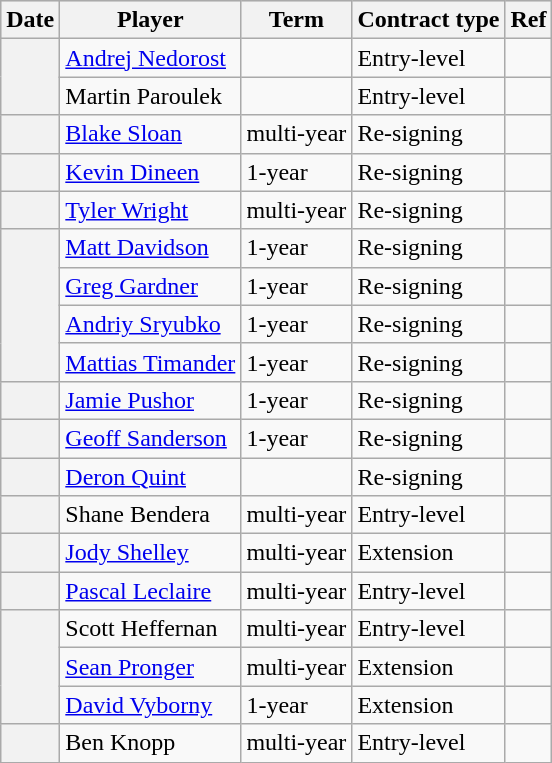<table class="wikitable plainrowheaders">
<tr style="background:#ddd; text-align:center;">
<th>Date</th>
<th>Player</th>
<th>Term</th>
<th>Contract type</th>
<th>Ref</th>
</tr>
<tr>
<th scope="row" rowspan=2></th>
<td><a href='#'>Andrej Nedorost</a></td>
<td></td>
<td>Entry-level</td>
<td></td>
</tr>
<tr>
<td>Martin Paroulek</td>
<td></td>
<td>Entry-level</td>
<td></td>
</tr>
<tr>
<th scope="row"></th>
<td><a href='#'>Blake Sloan</a></td>
<td>multi-year</td>
<td>Re-signing</td>
<td></td>
</tr>
<tr>
<th scope="row"></th>
<td><a href='#'>Kevin Dineen</a></td>
<td>1-year</td>
<td>Re-signing</td>
<td></td>
</tr>
<tr>
<th scope="row"></th>
<td><a href='#'>Tyler Wright</a></td>
<td>multi-year</td>
<td>Re-signing</td>
<td></td>
</tr>
<tr>
<th scope="row" rowspan=4></th>
<td><a href='#'>Matt Davidson</a></td>
<td>1-year</td>
<td>Re-signing</td>
<td></td>
</tr>
<tr>
<td><a href='#'>Greg Gardner</a></td>
<td>1-year</td>
<td>Re-signing</td>
<td></td>
</tr>
<tr>
<td><a href='#'>Andriy Sryubko</a></td>
<td>1-year</td>
<td>Re-signing</td>
<td></td>
</tr>
<tr>
<td><a href='#'>Mattias Timander</a></td>
<td>1-year</td>
<td>Re-signing</td>
<td></td>
</tr>
<tr>
<th scope="row"></th>
<td><a href='#'>Jamie Pushor</a></td>
<td>1-year</td>
<td>Re-signing</td>
<td></td>
</tr>
<tr>
<th scope="row"></th>
<td><a href='#'>Geoff Sanderson</a></td>
<td>1-year</td>
<td>Re-signing</td>
<td></td>
</tr>
<tr>
<th scope="row"></th>
<td><a href='#'>Deron Quint</a></td>
<td></td>
<td>Re-signing</td>
<td></td>
</tr>
<tr>
<th scope="row"></th>
<td>Shane Bendera</td>
<td>multi-year</td>
<td>Entry-level</td>
<td></td>
</tr>
<tr>
<th scope="row"></th>
<td><a href='#'>Jody Shelley</a></td>
<td>multi-year</td>
<td>Extension</td>
<td></td>
</tr>
<tr>
<th scope="row"></th>
<td><a href='#'>Pascal Leclaire</a></td>
<td>multi-year</td>
<td>Entry-level</td>
<td></td>
</tr>
<tr>
<th scope="row" rowspan=3></th>
<td>Scott Heffernan</td>
<td>multi-year</td>
<td>Entry-level</td>
<td></td>
</tr>
<tr>
<td><a href='#'>Sean Pronger</a></td>
<td>multi-year</td>
<td>Extension</td>
<td></td>
</tr>
<tr>
<td><a href='#'>David Vyborny</a></td>
<td>1-year</td>
<td>Extension</td>
<td></td>
</tr>
<tr>
<th scope="row"></th>
<td>Ben Knopp</td>
<td>multi-year</td>
<td>Entry-level</td>
<td></td>
</tr>
</table>
